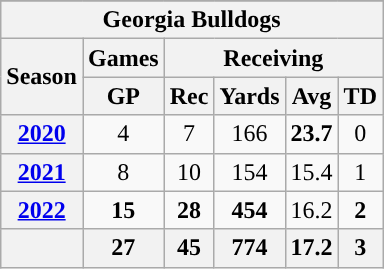<table class="wikitable" style="text-align:center;">
<tr>
</tr>
<tr>
<th colspan="19">Georgia Bulldogs</th>
</tr>
<tr>
<th rowspan="2">Season</th>
<th>Games</th>
<th colspan="4">Receiving</th>
</tr>
<tr>
<th>GP</th>
<th>Rec</th>
<th>Yards</th>
<th>Avg</th>
<th>TD</th>
</tr>
<tr>
<th><a href='#'>2020</a></th>
<td>4</td>
<td>7</td>
<td>166</td>
<td><strong>23.7</strong></td>
<td>0</td>
</tr>
<tr>
<th><a href='#'>2021</a></th>
<td>8</td>
<td>10</td>
<td>154</td>
<td>15.4</td>
<td>1</td>
</tr>
<tr>
<th><a href='#'>2022</a></th>
<td><strong>15</strong></td>
<td><strong>28</strong></td>
<td><strong>454</strong></td>
<td>16.2</td>
<td><strong>2</strong></td>
</tr>
<tr>
<th></th>
<th>27</th>
<th>45</th>
<th>774</th>
<th>17.2</th>
<th>3</th>
</tr>
</table>
